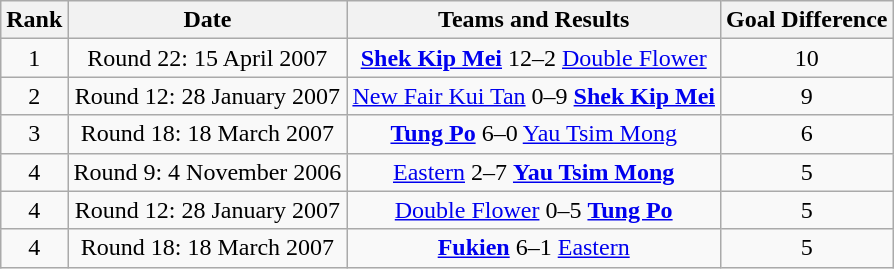<table class="wikitable" style="text-align:center;">
<tr>
<th>Rank</th>
<th>Date</th>
<th>Teams and Results</th>
<th>Goal Difference</th>
</tr>
<tr>
<td>1</td>
<td>Round 22: 15 April 2007</td>
<td><strong><a href='#'>Shek Kip Mei</a></strong> 12–2 <a href='#'>Double Flower</a></td>
<td>10</td>
</tr>
<tr>
<td>2</td>
<td>Round 12: 28 January 2007</td>
<td><a href='#'>New Fair Kui Tan</a> 0–9 <strong><a href='#'>Shek Kip Mei</a></strong></td>
<td>9</td>
</tr>
<tr>
<td>3</td>
<td>Round 18: 18 March 2007</td>
<td><strong><a href='#'>Tung Po</a></strong> 6–0 <a href='#'>Yau Tsim Mong</a></td>
<td>6</td>
</tr>
<tr>
<td>4</td>
<td>Round 9: 4 November 2006</td>
<td><a href='#'>Eastern</a> 2–7 <strong><a href='#'>Yau Tsim Mong</a></strong></td>
<td>5</td>
</tr>
<tr>
<td>4</td>
<td>Round 12: 28 January 2007</td>
<td><a href='#'>Double Flower</a> 0–5 <strong><a href='#'>Tung Po</a></strong></td>
<td>5</td>
</tr>
<tr>
<td>4</td>
<td>Round 18: 18 March 2007</td>
<td><strong><a href='#'>Fukien</a></strong> 6–1 <a href='#'>Eastern</a></td>
<td>5</td>
</tr>
</table>
